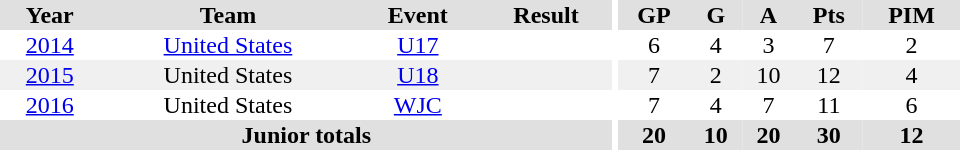<table border="0" cellpadding="1" cellspacing="0" ID="Table3" style="text-align:center; width:40em">
<tr ALIGN="center" bgcolor="#e0e0e0">
<th>Year</th>
<th>Team</th>
<th>Event</th>
<th>Result</th>
<th rowspan="99" bgcolor="#ffffff"></th>
<th>GP</th>
<th>G</th>
<th>A</th>
<th>Pts</th>
<th>PIM</th>
</tr>
<tr>
<td><a href='#'>2014</a></td>
<td><a href='#'>United States</a></td>
<td><a href='#'>U17</a></td>
<td></td>
<td>6</td>
<td>4</td>
<td>3</td>
<td>7</td>
<td>2</td>
</tr>
<tr bgcolor="#f0f0f0">
<td><a href='#'>2015</a></td>
<td>United States</td>
<td><a href='#'>U18</a></td>
<td></td>
<td>7</td>
<td>2</td>
<td>10</td>
<td>12</td>
<td>4</td>
</tr>
<tr>
<td><a href='#'>2016</a></td>
<td>United States</td>
<td><a href='#'>WJC</a></td>
<td></td>
<td>7</td>
<td>4</td>
<td>7</td>
<td>11</td>
<td>6</td>
</tr>
<tr>
</tr>
<tr bgcolor="#e0e0e0">
<th colspan=4>Junior totals</th>
<th>20</th>
<th>10</th>
<th>20</th>
<th>30</th>
<th>12</th>
</tr>
</table>
